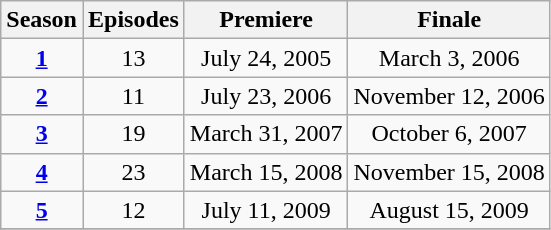<table class="wikitable">
<tr>
<th>Season</th>
<th>Episodes</th>
<th>Premiere</th>
<th>Finale</th>
</tr>
<tr>
<td align="center"><strong><a href='#'>1</a></strong></td>
<td align="center">13</td>
<td align="center">July 24, 2005</td>
<td align="center">March 3, 2006</td>
</tr>
<tr>
<td align="center"><strong><a href='#'>2</a></strong></td>
<td align="center">11</td>
<td align="center">July 23, 2006</td>
<td align="center">November 12, 2006</td>
</tr>
<tr>
<td align="center"><strong><a href='#'>3</a></strong></td>
<td align="center">19</td>
<td align="center">March 31, 2007</td>
<td align="center">October 6, 2007</td>
</tr>
<tr>
<td align="center"><strong><a href='#'>4</a></strong></td>
<td align="center">23</td>
<td align="center">March 15, 2008</td>
<td align="center">November 15, 2008</td>
</tr>
<tr>
<td align="center"><strong><a href='#'>5</a></strong></td>
<td align="center">12</td>
<td align="center">July 11, 2009</td>
<td align="center">August 15, 2009</td>
</tr>
<tr>
</tr>
</table>
